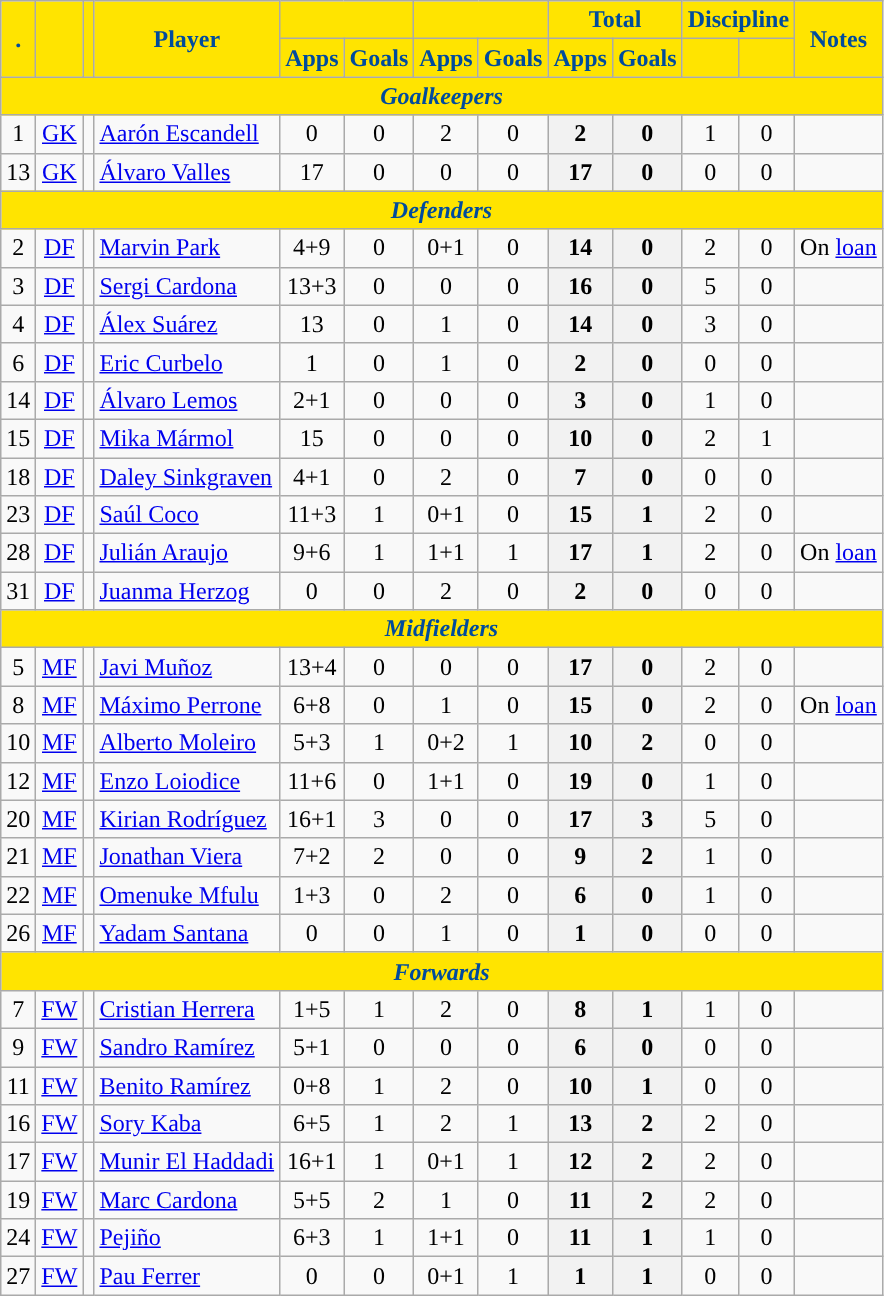<table class="wikitable sortable alternance" style="text-align:center">
<tr>
<th rowspan="2" style="background:#ffe400; color:#004b9d; ">.</th>
<th rowspan="2" style="background:#ffe400; color:#004b9d; "></th>
<th rowspan="2" style="background:#ffe400; color:#004b9d; "></th>
<th rowspan="2" style="background:#ffe400; color:#004b9d; ">Player</th>
<th colspan="2" style="background:#ffe400; color:#004b9d; "></th>
<th colspan="2" style="background:#ffe400; color:#004b9d; "></th>
<th colspan="2" style="background:#ffe400; color:#004b9d; ">Total</th>
<th colspan="2" style="background:#ffe400; color:#004b9d; ">Discipline</th>
<th rowspan="2" style="background:#ffe400; color:#004b9d; ">Notes</th>
</tr>
<tr>
<th style="background:#ffe400; color:#004b9d; ">Apps</th>
<th style="background:#ffe400; color:#004b9d; ">Goals</th>
<th style="background:#ffe400; color:#004b9d; ">Apps</th>
<th style="background:#ffe400; color:#004b9d; ">Goals</th>
<th style="background:#ffe400; color:#004b9d; ">Apps</th>
<th style="background:#ffe400; color:#004b9d; ">Goals</th>
<th style="background:#ffe400; color:#004b9d; "></th>
<th style="background:#ffe400; color:#004b9d; "></th>
</tr>
<tr>
<th colspan="17" style="background:#ffe400; color:#004b9d; "><em>Goalkeepers</em></th>
</tr>
<tr>
<td>1</td>
<td><a href='#'>GK</a></td>
<td></td>
<td align="left"><a href='#'>Aarón Escandell</a></td>
<td>0</td>
<td>0</td>
<td>2</td>
<td>0</td>
<th><strong>2</strong></th>
<th><strong>0</strong></th>
<td>1</td>
<td>0</td>
<td></td>
</tr>
<tr>
<td>13</td>
<td><a href='#'>GK</a></td>
<td></td>
<td align="left"><a href='#'>Álvaro Valles</a></td>
<td>17</td>
<td>0</td>
<td>0</td>
<td>0</td>
<th><strong>17</strong></th>
<th><strong>0</strong></th>
<td>0</td>
<td>0</td>
<td></td>
</tr>
<tr>
<th colspan="17" style="background:#ffe400; color:#004b9d; "><em>Defenders</em></th>
</tr>
<tr>
<td>2</td>
<td><a href='#'>DF</a></td>
<td></td>
<td align="left"><a href='#'>Marvin Park</a></td>
<td>4+9</td>
<td>0</td>
<td>0+1</td>
<td>0</td>
<th><strong>14</strong></th>
<th><strong>0</strong></th>
<td>2</td>
<td>0</td>
<td>On <a href='#'>loan</a></td>
</tr>
<tr>
<td>3</td>
<td><a href='#'>DF</a></td>
<td></td>
<td align="left"><a href='#'>Sergi Cardona</a></td>
<td>13+3</td>
<td>0</td>
<td>0</td>
<td>0</td>
<th><strong>16</strong></th>
<th><strong>0</strong></th>
<td>5</td>
<td>0</td>
<td></td>
</tr>
<tr>
<td>4</td>
<td><a href='#'>DF</a></td>
<td></td>
<td align="left"><a href='#'>Álex Suárez</a></td>
<td>13</td>
<td>0</td>
<td>1</td>
<td>0</td>
<th><strong>14</strong></th>
<th><strong>0</strong></th>
<td>3</td>
<td>0</td>
<td></td>
</tr>
<tr>
<td>6</td>
<td><a href='#'>DF</a></td>
<td></td>
<td align="left"><a href='#'>Eric Curbelo</a></td>
<td>1</td>
<td>0</td>
<td>1</td>
<td>0</td>
<th><strong>2</strong></th>
<th><strong>0</strong></th>
<td>0</td>
<td>0</td>
<td></td>
</tr>
<tr>
<td>14</td>
<td><a href='#'>DF</a></td>
<td></td>
<td align="left"><a href='#'>Álvaro Lemos</a></td>
<td>2+1</td>
<td>0</td>
<td>0</td>
<td>0</td>
<th><strong>3</strong></th>
<th><strong>0</strong></th>
<td>1</td>
<td>0</td>
<td></td>
</tr>
<tr>
<td>15</td>
<td><a href='#'>DF</a></td>
<td></td>
<td align="left"><a href='#'>Mika Mármol</a></td>
<td>15</td>
<td>0</td>
<td>0</td>
<td>0</td>
<th><strong>10</strong></th>
<th><strong>0</strong></th>
<td>2</td>
<td>1</td>
<td></td>
</tr>
<tr>
<td>18</td>
<td><a href='#'>DF</a></td>
<td></td>
<td align="left"><a href='#'>Daley Sinkgraven</a></td>
<td>4+1</td>
<td>0</td>
<td>2</td>
<td>0</td>
<th><strong>7</strong></th>
<th><strong>0</strong></th>
<td>0</td>
<td>0</td>
<td></td>
</tr>
<tr>
<td>23</td>
<td><a href='#'>DF</a></td>
<td></td>
<td align="left"><a href='#'>Saúl Coco</a></td>
<td>11+3</td>
<td>1</td>
<td>0+1</td>
<td>0</td>
<th><strong>15</strong></th>
<th><strong>1</strong></th>
<td>2</td>
<td>0</td>
<td></td>
</tr>
<tr>
<td>28</td>
<td><a href='#'>DF</a></td>
<td></td>
<td align="left"><a href='#'>Julián Araujo</a></td>
<td>9+6</td>
<td>1</td>
<td>1+1</td>
<td>1</td>
<th><strong>17</strong></th>
<th><strong>1</strong></th>
<td>2</td>
<td>0</td>
<td>On <a href='#'>loan</a></td>
</tr>
<tr>
<td>31</td>
<td><a href='#'>DF</a></td>
<td></td>
<td align="left"><a href='#'>Juanma Herzog</a></td>
<td>0</td>
<td>0</td>
<td>2</td>
<td>0</td>
<th><strong>2</strong></th>
<th><strong>0</strong></th>
<td>0</td>
<td>0</td>
<td></td>
</tr>
<tr>
<th colspan="17" style="background:#ffe400; color:#004b9d; "><em>Midfielders</em></th>
</tr>
<tr>
<td>5</td>
<td><a href='#'>MF</a></td>
<td></td>
<td align="left"><a href='#'>Javi Muñoz</a></td>
<td>13+4</td>
<td>0</td>
<td>0</td>
<td>0</td>
<th><strong>17</strong></th>
<th><strong>0</strong></th>
<td>2</td>
<td>0</td>
<td></td>
</tr>
<tr>
<td>8</td>
<td><a href='#'>MF</a></td>
<td></td>
<td align="left"><a href='#'>Máximo Perrone</a></td>
<td>6+8</td>
<td>0</td>
<td>1</td>
<td>0</td>
<th><strong>15</strong></th>
<th><strong>0</strong></th>
<td>2</td>
<td>0</td>
<td>On <a href='#'>loan</a></td>
</tr>
<tr>
<td>10</td>
<td><a href='#'>MF</a></td>
<td></td>
<td align="left"><a href='#'>Alberto Moleiro</a></td>
<td>5+3</td>
<td>1</td>
<td>0+2</td>
<td>1</td>
<th><strong>10</strong></th>
<th><strong>2</strong></th>
<td>0</td>
<td>0</td>
<td></td>
</tr>
<tr>
<td>12</td>
<td><a href='#'>MF</a></td>
<td></td>
<td align="left"><a href='#'>Enzo Loiodice</a></td>
<td>11+6</td>
<td>0</td>
<td>1+1</td>
<td>0</td>
<th><strong>19</strong></th>
<th><strong>0</strong></th>
<td>1</td>
<td>0</td>
<td></td>
</tr>
<tr>
<td>20</td>
<td><a href='#'>MF</a></td>
<td></td>
<td align="left"><a href='#'>Kirian Rodríguez</a></td>
<td>16+1</td>
<td>3</td>
<td>0</td>
<td>0</td>
<th><strong>17</strong></th>
<th><strong>3</strong></th>
<td>5</td>
<td>0</td>
<td></td>
</tr>
<tr>
<td>21</td>
<td><a href='#'>MF</a></td>
<td></td>
<td align="left"><a href='#'>Jonathan Viera</a></td>
<td>7+2</td>
<td>2</td>
<td>0</td>
<td>0</td>
<th><strong>9</strong></th>
<th><strong>2</strong></th>
<td>1</td>
<td>0</td>
<td></td>
</tr>
<tr>
<td>22</td>
<td><a href='#'>MF</a></td>
<td></td>
<td align="left"><a href='#'>Omenuke Mfulu</a></td>
<td>1+3</td>
<td>0</td>
<td>2</td>
<td>0</td>
<th><strong>6</strong></th>
<th><strong>0</strong></th>
<td>1</td>
<td>0</td>
<td></td>
</tr>
<tr>
<td>26</td>
<td><a href='#'>MF</a></td>
<td></td>
<td align="left"><a href='#'>Yadam Santana</a></td>
<td>0</td>
<td>0</td>
<td>1</td>
<td>0</td>
<th><strong>1</strong></th>
<th><strong>0</strong></th>
<td>0</td>
<td>0</td>
<td></td>
</tr>
<tr>
<th colspan="17" style="background:#ffe400; color:#004b9d; "><em>Forwards</em></th>
</tr>
<tr>
<td>7</td>
<td><a href='#'>FW</a></td>
<td></td>
<td align="left"><a href='#'>Cristian Herrera</a></td>
<td>1+5</td>
<td>1</td>
<td>2</td>
<td>0</td>
<th><strong>8</strong></th>
<th><strong>1</strong></th>
<td>1</td>
<td>0</td>
<td></td>
</tr>
<tr>
<td>9</td>
<td><a href='#'>FW</a></td>
<td></td>
<td align="left"><a href='#'>Sandro Ramírez</a></td>
<td>5+1</td>
<td>0</td>
<td>0</td>
<td>0</td>
<th><strong>6</strong></th>
<th><strong>0</strong></th>
<td>0</td>
<td>0</td>
<td></td>
</tr>
<tr>
<td>11</td>
<td><a href='#'>FW</a></td>
<td></td>
<td align="left"><a href='#'>Benito Ramírez</a></td>
<td>0+8</td>
<td>1</td>
<td>2</td>
<td>0</td>
<th><strong>10</strong></th>
<th><strong>1</strong></th>
<td>0</td>
<td>0</td>
<td></td>
</tr>
<tr>
<td>16</td>
<td><a href='#'>FW</a></td>
<td></td>
<td align="left"><a href='#'>Sory Kaba</a></td>
<td>6+5</td>
<td>1</td>
<td>2</td>
<td>1</td>
<th><strong>13</strong></th>
<th><strong>2</strong></th>
<td>2</td>
<td>0</td>
<td></td>
</tr>
<tr>
<td>17</td>
<td><a href='#'>FW</a></td>
<td></td>
<td align="left"><a href='#'>Munir El Haddadi</a></td>
<td>16+1</td>
<td>1</td>
<td>0+1</td>
<td>1</td>
<th><strong>12</strong></th>
<th><strong>2</strong></th>
<td>2</td>
<td>0</td>
<td></td>
</tr>
<tr>
<td>19</td>
<td><a href='#'>FW</a></td>
<td></td>
<td align="left"><a href='#'>Marc Cardona</a></td>
<td>5+5</td>
<td>2</td>
<td>1</td>
<td>0</td>
<th><strong>11</strong></th>
<th><strong>2</strong></th>
<td>2</td>
<td>0</td>
<td></td>
</tr>
<tr>
<td>24</td>
<td><a href='#'>FW</a></td>
<td></td>
<td align="left"><a href='#'>Pejiño</a></td>
<td>6+3</td>
<td>1</td>
<td>1+1</td>
<td>0</td>
<th><strong>11</strong></th>
<th><strong>1</strong></th>
<td>1</td>
<td>0</td>
<td></td>
</tr>
<tr>
<td>27</td>
<td><a href='#'>FW</a></td>
<td></td>
<td align="left"><a href='#'>Pau Ferrer</a></td>
<td>0</td>
<td>0</td>
<td>0+1</td>
<td>1</td>
<th><strong>1</strong></th>
<th><strong>1</strong></th>
<td>0</td>
<td>0</td>
<td></td>
</tr>
</table>
